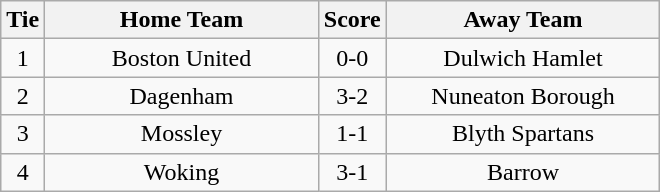<table class="wikitable" style="text-align:center;">
<tr>
<th width=20>Tie</th>
<th width=175>Home Team</th>
<th width=20>Score</th>
<th width=175>Away Team</th>
</tr>
<tr>
<td>1</td>
<td>Boston United</td>
<td>0-0</td>
<td>Dulwich Hamlet</td>
</tr>
<tr>
<td>2</td>
<td>Dagenham</td>
<td>3-2</td>
<td>Nuneaton Borough</td>
</tr>
<tr>
<td>3</td>
<td>Mossley</td>
<td>1-1</td>
<td>Blyth Spartans</td>
</tr>
<tr>
<td>4</td>
<td>Woking</td>
<td>3-1</td>
<td>Barrow</td>
</tr>
</table>
